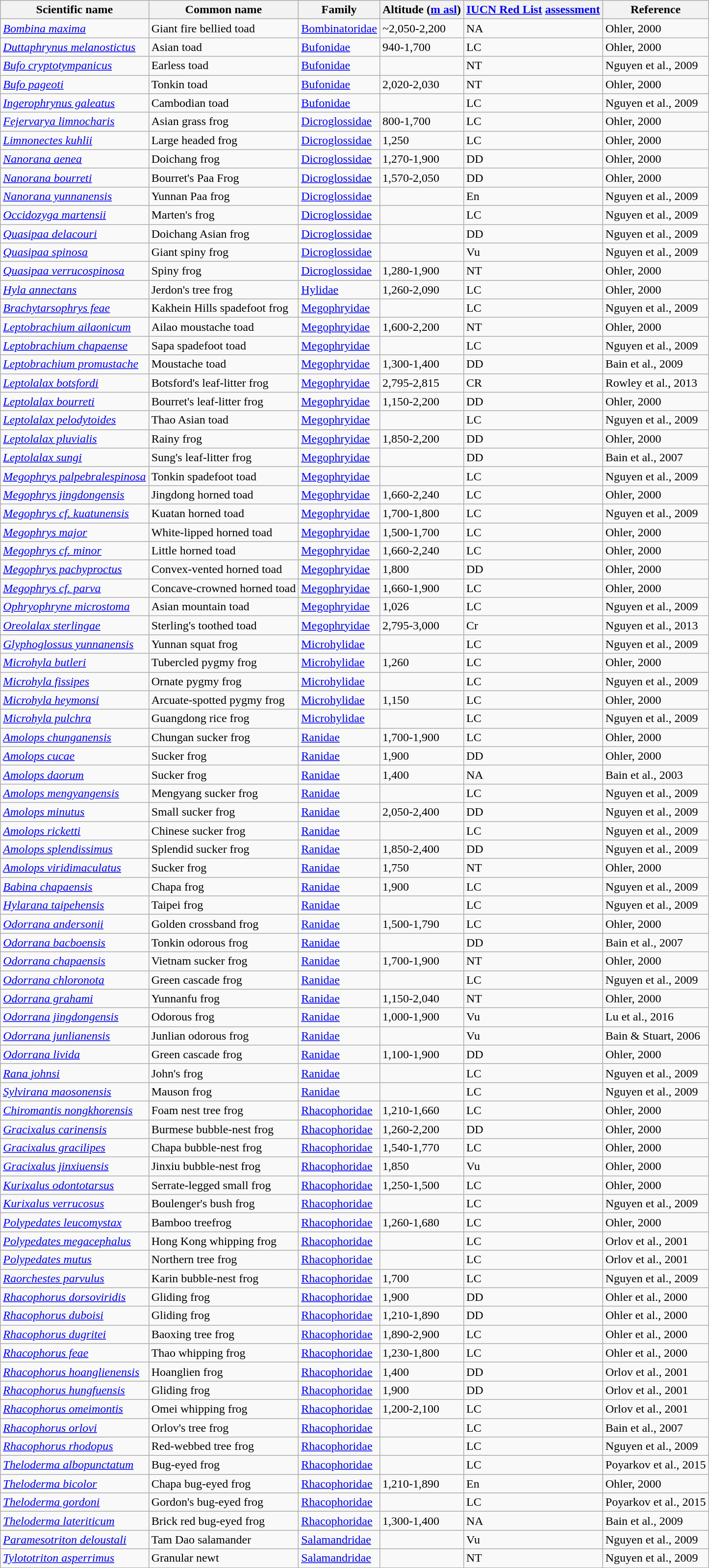<table class="wikitable sortable">
<tr>
<th>Scientific name</th>
<th>Common name</th>
<th>Family</th>
<th>Altitude (<a href='#'>m asl</a>)</th>
<th><a href='#'>IUCN Red List</a> <a href='#'>assessment</a></th>
<th>Reference</th>
</tr>
<tr>
<td><em><a href='#'>Bombina maxima</a></em></td>
<td>Giant fire bellied toad</td>
<td><a href='#'>Bombinatoridae</a></td>
<td>~2,050-2,200</td>
<td>NA</td>
<td>Ohler, 2000</td>
</tr>
<tr>
<td><em><a href='#'>Duttaphrynus melanostictus</a></em></td>
<td>Asian toad</td>
<td><a href='#'>Bufonidae</a></td>
<td>940-1,700</td>
<td>LC</td>
<td>Ohler, 2000</td>
</tr>
<tr>
<td><em><a href='#'>Bufo cryptotympanicus</a></em></td>
<td>Earless toad</td>
<td><a href='#'>Bufonidae</a></td>
<td></td>
<td>NT</td>
<td>Nguyen et al., 2009</td>
</tr>
<tr>
<td><em><a href='#'>Bufo pageoti</a></em></td>
<td>Tonkin toad</td>
<td><a href='#'>Bufonidae</a></td>
<td>2,020-2,030</td>
<td>NT</td>
<td>Ohler, 2000</td>
</tr>
<tr>
<td><em><a href='#'>Ingerophrynus galeatus</a></em></td>
<td>Cambodian toad</td>
<td><a href='#'>Bufonidae</a></td>
<td></td>
<td>LC</td>
<td>Nguyen et al., 2009</td>
</tr>
<tr>
<td><em><a href='#'>Fejervarya limnocharis</a></em></td>
<td>Asian grass frog</td>
<td><a href='#'>Dicroglossidae</a></td>
<td>800-1,700</td>
<td>LC</td>
<td>Ohler, 2000</td>
</tr>
<tr>
<td><em><a href='#'>Limnonectes kuhlii</a></em></td>
<td>Large headed frog</td>
<td><a href='#'>Dicroglossidae</a></td>
<td>1,250</td>
<td>LC</td>
<td>Ohler, 2000</td>
</tr>
<tr>
<td><em><a href='#'>Nanorana aenea</a></em></td>
<td>Doichang frog</td>
<td><a href='#'>Dicroglossidae</a></td>
<td>1,270-1,900</td>
<td>DD</td>
<td>Ohler, 2000</td>
</tr>
<tr>
<td><em><a href='#'>Nanorana bourreti</a></em></td>
<td>Bourret's Paa Frog</td>
<td><a href='#'>Dicroglossidae</a></td>
<td>1,570-2,050</td>
<td>DD</td>
<td>Ohler, 2000</td>
</tr>
<tr>
<td><em><a href='#'>Nanorana yunnanensis</a></em></td>
<td>Yunnan Paa frog</td>
<td><a href='#'>Dicroglossidae</a></td>
<td></td>
<td>En</td>
<td>Nguyen et al., 2009</td>
</tr>
<tr>
<td><em><a href='#'>Occidozyga martensii</a></em></td>
<td>Marten's frog</td>
<td><a href='#'>Dicroglossidae</a></td>
<td></td>
<td>LC</td>
<td>Nguyen et al., 2009</td>
</tr>
<tr>
<td><em><a href='#'>Quasipaa delacouri</a></em></td>
<td>Doichang Asian frog</td>
<td><a href='#'>Dicroglossidae</a></td>
<td></td>
<td>DD</td>
<td>Nguyen et al., 2009</td>
</tr>
<tr>
<td><em><a href='#'>Quasipaa spinosa</a></em></td>
<td>Giant spiny frog</td>
<td><a href='#'>Dicroglossidae</a></td>
<td></td>
<td>Vu</td>
<td>Nguyen et al., 2009</td>
</tr>
<tr>
<td><em><a href='#'>Quasipaa verrucospinosa</a></em></td>
<td>Spiny frog</td>
<td><a href='#'>Dicroglossidae</a></td>
<td>1,280-1,900</td>
<td>NT</td>
<td>Ohler, 2000</td>
</tr>
<tr>
<td><em><a href='#'>Hyla annectans</a></em></td>
<td>Jerdon's tree frog</td>
<td><a href='#'>Hylidae</a></td>
<td>1,260-2,090</td>
<td>LC</td>
<td>Ohler, 2000</td>
</tr>
<tr>
<td><em><a href='#'>Brachytarsophrys feae</a></em></td>
<td>Kakhein Hills spadefoot frog</td>
<td><a href='#'>Megophryidae</a></td>
<td></td>
<td>LC</td>
<td>Nguyen et al., 2009</td>
</tr>
<tr>
<td><em><a href='#'>Leptobrachium ailaonicum</a></em></td>
<td>Ailao moustache toad</td>
<td><a href='#'>Megophryidae</a></td>
<td>1,600-2,200</td>
<td>NT</td>
<td>Ohler, 2000</td>
</tr>
<tr>
<td><em><a href='#'>Leptobrachium chapaense</a></em></td>
<td>Sapa spadefoot toad</td>
<td><a href='#'>Megophryidae</a></td>
<td></td>
<td>LC</td>
<td>Nguyen et al., 2009</td>
</tr>
<tr>
<td><em><a href='#'>Leptobrachium promustache</a></em></td>
<td>Moustache toad</td>
<td><a href='#'>Megophryidae</a></td>
<td>1,300-1,400</td>
<td>DD</td>
<td>Bain et al., 2009</td>
</tr>
<tr>
<td><em><a href='#'>Leptolalax botsfordi</a></em></td>
<td>Botsford's leaf-litter frog</td>
<td><a href='#'>Megophryidae</a></td>
<td>2,795-2,815</td>
<td>CR</td>
<td>Rowley et al., 2013</td>
</tr>
<tr>
<td><em><a href='#'>Leptolalax bourreti</a></em></td>
<td>Bourret's leaf-litter frog</td>
<td><a href='#'>Megophryidae</a></td>
<td>1,150-2,200</td>
<td>DD</td>
<td>Ohler, 2000</td>
</tr>
<tr>
<td><em><a href='#'>Leptolalax pelodytoides</a></em></td>
<td>Thao Asian toad</td>
<td><a href='#'>Megophryidae</a></td>
<td></td>
<td>LC</td>
<td>Nguyen et al., 2009</td>
</tr>
<tr>
<td><em><a href='#'>Leptolalax pluvialis</a></em></td>
<td>Rainy frog</td>
<td><a href='#'>Megophryidae</a></td>
<td>1,850-2,200</td>
<td>DD</td>
<td>Ohler, 2000</td>
</tr>
<tr>
<td><em><a href='#'>Leptolalax sungi</a></em></td>
<td>Sung's leaf-litter frog</td>
<td><a href='#'>Megophryidae</a></td>
<td></td>
<td>DD</td>
<td>Bain et al., 2007</td>
</tr>
<tr>
<td><em><a href='#'>Megophrys palpebralespinosa</a></em></td>
<td>Tonkin spadefoot toad</td>
<td><a href='#'>Megophryidae</a></td>
<td></td>
<td>LC</td>
<td>Nguyen et al., 2009</td>
</tr>
<tr>
<td><em><a href='#'>Megophrys jingdongensis</a></em></td>
<td>Jingdong horned toad</td>
<td><a href='#'>Megophryidae</a></td>
<td>1,660-2,240</td>
<td>LC</td>
<td>Ohler, 2000</td>
</tr>
<tr>
<td><em><a href='#'>Megophrys cf. kuatunensis</a></em></td>
<td>Kuatan horned toad</td>
<td><a href='#'>Megophryidae</a></td>
<td>1,700-1,800</td>
<td>LC</td>
<td>Nguyen et al., 2009</td>
</tr>
<tr>
<td><em><a href='#'>Megophrys major</a></em></td>
<td>White-lipped horned toad</td>
<td><a href='#'>Megophryidae</a></td>
<td>1,500-1,700</td>
<td>LC</td>
<td>Ohler, 2000</td>
</tr>
<tr>
<td><em><a href='#'>Megophrys cf. minor</a></em></td>
<td>Little horned toad</td>
<td><a href='#'>Megophryidae</a></td>
<td>1,660-2,240</td>
<td>LC</td>
<td>Ohler, 2000</td>
</tr>
<tr>
<td><em><a href='#'>Megophrys pachyproctus</a></em></td>
<td>Convex-vented horned toad</td>
<td><a href='#'>Megophryidae</a></td>
<td>1,800</td>
<td>DD</td>
<td>Ohler, 2000</td>
</tr>
<tr>
<td><em><a href='#'>Megophrys cf. parva</a></em></td>
<td>Concave-crowned horned toad</td>
<td><a href='#'>Megophryidae</a></td>
<td>1,660-1,900</td>
<td>LC</td>
<td>Ohler, 2000</td>
</tr>
<tr>
<td><em><a href='#'>Ophryophryne microstoma</a></em></td>
<td>Asian mountain toad</td>
<td><a href='#'>Megophryidae</a></td>
<td>1,026</td>
<td>LC</td>
<td>Nguyen et al., 2009</td>
</tr>
<tr>
<td><em><a href='#'>Oreolalax sterlingae</a></em></td>
<td>Sterling's toothed toad</td>
<td><a href='#'>Megophryidae</a></td>
<td>2,795-3,000</td>
<td>Cr</td>
<td>Nguyen et al., 2013</td>
</tr>
<tr>
<td><em><a href='#'>Glyphoglossus yunnanensis</a></em></td>
<td>Yunnan squat frog</td>
<td><a href='#'>Microhylidae</a></td>
<td></td>
<td>LC</td>
<td>Nguyen et al., 2009</td>
</tr>
<tr>
<td><em><a href='#'>Microhyla butleri</a></em></td>
<td>Tubercled pygmy frog</td>
<td><a href='#'>Microhylidae</a></td>
<td>1,260</td>
<td>LC</td>
<td>Ohler, 2000</td>
</tr>
<tr>
<td><em><a href='#'>Microhyla fissipes</a></em></td>
<td>Ornate pygmy frog</td>
<td><a href='#'>Microhylidae</a></td>
<td></td>
<td>LC</td>
<td>Nguyen et al., 2009</td>
</tr>
<tr>
<td><em><a href='#'>Microhyla heymonsi</a></em></td>
<td>Arcuate-spotted pygmy frog</td>
<td><a href='#'>Microhylidae</a></td>
<td>1,150</td>
<td>LC</td>
<td>Ohler, 2000</td>
</tr>
<tr>
<td><em><a href='#'>Microhyla pulchra</a></em></td>
<td>Guangdong rice frog</td>
<td><a href='#'>Microhylidae</a></td>
<td></td>
<td>LC</td>
<td>Nguyen et al., 2009</td>
</tr>
<tr>
<td><em><a href='#'>Amolops chunganensis</a></em></td>
<td>Chungan sucker frog</td>
<td><a href='#'>Ranidae</a></td>
<td>1,700-1,900</td>
<td>LC</td>
<td>Ohler, 2000</td>
</tr>
<tr>
<td><em><a href='#'>Amolops cucae</a></em></td>
<td>Sucker frog</td>
<td><a href='#'>Ranidae</a></td>
<td>1,900</td>
<td>DD</td>
<td>Ohler, 2000</td>
</tr>
<tr>
<td><em><a href='#'>Amolops daorum</a></em></td>
<td>Sucker frog</td>
<td><a href='#'>Ranidae</a></td>
<td>1,400</td>
<td>NA</td>
<td>Bain et al., 2003</td>
</tr>
<tr>
<td><em><a href='#'>Amolops mengyangensis</a></em></td>
<td>Mengyang sucker frog</td>
<td><a href='#'>Ranidae</a></td>
<td></td>
<td>LC</td>
<td>Nguyen et al., 2009</td>
</tr>
<tr>
<td><em><a href='#'>Amolops minutus</a></em></td>
<td>Small sucker frog</td>
<td><a href='#'>Ranidae</a></td>
<td>2,050-2,400</td>
<td>DD</td>
<td>Nguyen et al., 2009</td>
</tr>
<tr>
<td><em><a href='#'>Amolops ricketti</a></em></td>
<td>Chinese sucker frog</td>
<td><a href='#'>Ranidae</a></td>
<td></td>
<td>LC</td>
<td>Nguyen et al., 2009</td>
</tr>
<tr>
<td><em><a href='#'>Amolops splendissimus</a></em></td>
<td>Splendid sucker frog</td>
<td><a href='#'>Ranidae</a></td>
<td>1,850-2,400</td>
<td>DD</td>
<td>Nguyen et al., 2009</td>
</tr>
<tr>
<td><em><a href='#'>Amolops viridimaculatus</a></em></td>
<td>Sucker frog</td>
<td><a href='#'>Ranidae</a></td>
<td>1,750</td>
<td>NT</td>
<td>Ohler, 2000</td>
</tr>
<tr>
<td><em><a href='#'>Babina chapaensis</a></em></td>
<td>Chapa frog</td>
<td><a href='#'>Ranidae</a></td>
<td>1,900</td>
<td>LC</td>
<td>Nguyen et al., 2009</td>
</tr>
<tr>
<td><em><a href='#'>Hylarana taipehensis</a></em></td>
<td>Taipei frog</td>
<td><a href='#'>Ranidae</a></td>
<td></td>
<td>LC</td>
<td>Nguyen et al., 2009</td>
</tr>
<tr>
<td><em><a href='#'>Odorrana andersonii</a></em></td>
<td>Golden crossband frog</td>
<td><a href='#'>Ranidae</a></td>
<td>1,500-1,790</td>
<td>LC</td>
<td>Ohler, 2000</td>
</tr>
<tr>
<td><em><a href='#'>Odorrana bacboensis</a></em></td>
<td>Tonkin odorous frog</td>
<td><a href='#'>Ranidae</a></td>
<td></td>
<td>DD</td>
<td>Bain et al., 2007</td>
</tr>
<tr>
<td><em><a href='#'>Odorrana chapaensis</a></em></td>
<td>Vietnam sucker frog</td>
<td><a href='#'>Ranidae</a></td>
<td>1,700-1,900</td>
<td>NT</td>
<td>Ohler, 2000</td>
</tr>
<tr>
<td><em><a href='#'>Odorrana chloronota</a></em></td>
<td>Green cascade frog</td>
<td><a href='#'>Ranidae</a></td>
<td></td>
<td>LC</td>
<td>Nguyen et al., 2009</td>
</tr>
<tr>
<td><em><a href='#'>Odorrana grahami</a></em></td>
<td>Yunnanfu frog</td>
<td><a href='#'>Ranidae</a></td>
<td>1,150-2,040</td>
<td>NT</td>
<td>Ohler, 2000</td>
</tr>
<tr>
<td><em><a href='#'>Odorrana jingdongensis</a></em></td>
<td>Odorous frog</td>
<td><a href='#'>Ranidae</a></td>
<td>1,000-1,900</td>
<td>Vu</td>
<td>Lu et al., 2016</td>
</tr>
<tr>
<td><em><a href='#'>Odorrana junlianensis</a></em></td>
<td>Junlian odorous frog</td>
<td><a href='#'>Ranidae</a></td>
<td></td>
<td>Vu</td>
<td>Bain & Stuart, 2006</td>
</tr>
<tr>
<td><em><a href='#'>Odorrana livida</a></em></td>
<td>Green cascade frog</td>
<td><a href='#'>Ranidae</a></td>
<td>1,100-1,900</td>
<td>DD</td>
<td>Ohler, 2000</td>
</tr>
<tr>
<td><em><a href='#'>Rana johnsi</a></em></td>
<td>John's frog</td>
<td><a href='#'>Ranidae</a></td>
<td></td>
<td>LC</td>
<td>Nguyen et al., 2009</td>
</tr>
<tr>
<td><em><a href='#'>Sylvirana maosonensis</a></em></td>
<td>Mauson frog</td>
<td><a href='#'>Ranidae</a></td>
<td></td>
<td>LC</td>
<td>Nguyen et al., 2009</td>
</tr>
<tr>
<td><em><a href='#'>Chiromantis nongkhorensis</a></em></td>
<td>Foam nest tree frog</td>
<td><a href='#'>Rhacophoridae</a></td>
<td>1,210-1,660</td>
<td>LC</td>
<td>Ohler, 2000</td>
</tr>
<tr>
<td><em><a href='#'>Gracixalus carinensis</a></em></td>
<td>Burmese bubble-nest frog</td>
<td><a href='#'>Rhacophoridae</a></td>
<td>1,260-2,200</td>
<td>DD</td>
<td>Ohler, 2000</td>
</tr>
<tr>
<td><em><a href='#'>Gracixalus gracilipes</a></em></td>
<td>Chapa bubble-nest frog</td>
<td><a href='#'>Rhacophoridae</a></td>
<td>1,540-1,770</td>
<td>LC</td>
<td>Ohler, 2000</td>
</tr>
<tr>
<td><em><a href='#'>Gracixalus jinxiuensis</a></em></td>
<td>Jinxiu bubble-nest frog</td>
<td><a href='#'>Rhacophoridae</a></td>
<td>1,850</td>
<td>Vu</td>
<td>Ohler, 2000</td>
</tr>
<tr>
<td><em><a href='#'>Kurixalus odontotarsus</a></em></td>
<td>Serrate-legged small frog</td>
<td><a href='#'>Rhacophoridae</a></td>
<td>1,250-1,500</td>
<td>LC</td>
<td>Ohler, 2000</td>
</tr>
<tr>
<td><em><a href='#'>Kurixalus verrucosus</a></em></td>
<td>Boulenger's bush frog</td>
<td><a href='#'>Rhacophoridae</a></td>
<td></td>
<td>LC</td>
<td>Nguyen et al., 2009</td>
</tr>
<tr>
<td><em><a href='#'>Polypedates leucomystax</a></em></td>
<td>Bamboo treefrog</td>
<td><a href='#'>Rhacophoridae</a></td>
<td>1,260-1,680</td>
<td>LC</td>
<td>Ohler, 2000</td>
</tr>
<tr>
<td><em><a href='#'>Polypedates megacephalus</a></em></td>
<td>Hong Kong whipping frog</td>
<td><a href='#'>Rhacophoridae</a></td>
<td></td>
<td>LC</td>
<td>Orlov et al., 2001</td>
</tr>
<tr>
<td><em><a href='#'>Polypedates mutus</a></em></td>
<td>Northern tree frog</td>
<td><a href='#'>Rhacophoridae</a></td>
<td></td>
<td>LC</td>
<td>Orlov et al., 2001</td>
</tr>
<tr>
<td><em><a href='#'>Raorchestes parvulus</a></em></td>
<td>Karin bubble-nest frog</td>
<td><a href='#'>Rhacophoridae</a></td>
<td>1,700</td>
<td>LC</td>
<td>Nguyen et al., 2009</td>
</tr>
<tr>
<td><em><a href='#'>Rhacophorus dorsoviridis</a></em></td>
<td>Gliding frog</td>
<td><a href='#'>Rhacophoridae</a></td>
<td>1,900</td>
<td>DD</td>
<td>Ohler et al., 2000</td>
</tr>
<tr>
<td><em><a href='#'>Rhacophorus duboisi</a></em></td>
<td>Gliding frog</td>
<td><a href='#'>Rhacophoridae</a></td>
<td>1,210-1,890</td>
<td>DD</td>
<td>Ohler et al., 2000</td>
</tr>
<tr>
<td><em><a href='#'>Rhacophorus dugritei</a></em></td>
<td>Baoxing tree frog</td>
<td><a href='#'>Rhacophoridae</a></td>
<td>1,890-2,900</td>
<td>LC</td>
<td>Ohler et al., 2000</td>
</tr>
<tr>
<td><em><a href='#'>Rhacophorus feae</a></em></td>
<td>Thao whipping frog</td>
<td><a href='#'>Rhacophoridae</a></td>
<td>1,230-1,800</td>
<td>LC</td>
<td>Ohler et al., 2000</td>
</tr>
<tr>
<td><em><a href='#'>Rhacophorus hoanglienensis</a></em></td>
<td>Hoanglien frog</td>
<td><a href='#'>Rhacophoridae</a></td>
<td>1,400</td>
<td>DD</td>
<td>Orlov et al., 2001</td>
</tr>
<tr>
<td><em><a href='#'>Rhacophorus hungfuensis</a></em></td>
<td>Gliding frog</td>
<td><a href='#'>Rhacophoridae</a></td>
<td>1,900</td>
<td>DD</td>
<td>Orlov et al., 2001</td>
</tr>
<tr>
<td><em><a href='#'>Rhacophorus omeimontis</a></em></td>
<td>Omei whipping frog</td>
<td><a href='#'>Rhacophoridae</a></td>
<td>1,200-2,100</td>
<td>LC</td>
<td>Orlov et al., 2001</td>
</tr>
<tr>
<td><em><a href='#'>Rhacophorus orlovi</a></em></td>
<td>Orlov's tree frog</td>
<td><a href='#'>Rhacophoridae</a></td>
<td></td>
<td>LC</td>
<td>Bain et al., 2007</td>
</tr>
<tr>
<td><em><a href='#'>Rhacophorus rhodopus</a></em></td>
<td>Red-webbed tree frog</td>
<td><a href='#'>Rhacophoridae</a></td>
<td></td>
<td>LC</td>
<td>Nguyen et al., 2009</td>
</tr>
<tr>
<td><em><a href='#'>Theloderma albopunctatum</a></em></td>
<td>Bug-eyed frog</td>
<td><a href='#'>Rhacophoridae</a></td>
<td></td>
<td>LC</td>
<td>Poyarkov et al., 2015</td>
</tr>
<tr>
<td><em><a href='#'>Theloderma bicolor</a></em></td>
<td>Chapa bug-eyed frog</td>
<td><a href='#'>Rhacophoridae</a></td>
<td>1,210-1,890</td>
<td>En</td>
<td>Ohler, 2000</td>
</tr>
<tr>
<td><em><a href='#'>Theloderma gordoni</a></em></td>
<td>Gordon's bug-eyed frog</td>
<td><a href='#'>Rhacophoridae</a></td>
<td></td>
<td>LC</td>
<td>Poyarkov et al., 2015</td>
</tr>
<tr>
<td><em><a href='#'>Theloderma lateriticum</a></em></td>
<td>Brick red bug-eyed frog</td>
<td><a href='#'>Rhacophoridae</a></td>
<td>1,300-1,400</td>
<td>NA</td>
<td>Bain et al., 2009</td>
</tr>
<tr>
<td><em><a href='#'>Paramesotriton deloustali</a></em></td>
<td>Tam Dao salamander</td>
<td><a href='#'>Salamandridae</a></td>
<td></td>
<td>Vu</td>
<td>Nguyen et al., 2009</td>
</tr>
<tr>
<td><em><a href='#'>Tylototriton asperrimus</a></em></td>
<td>Granular newt</td>
<td><a href='#'>Salamandridae</a></td>
<td></td>
<td>NT</td>
<td>Nguyen et al., 2009</td>
</tr>
</table>
